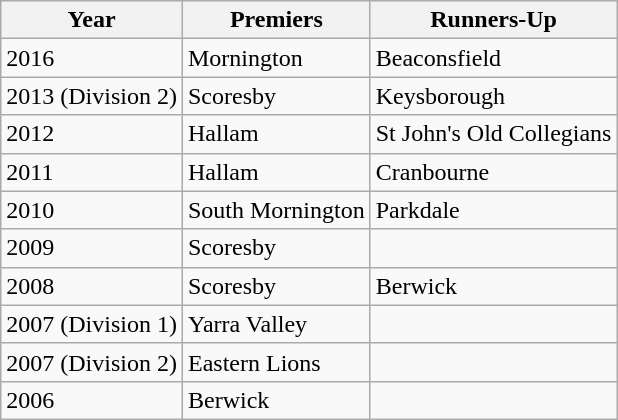<table class="wikitable">
<tr>
<th>Year</th>
<th>Premiers</th>
<th>Runners-Up</th>
</tr>
<tr>
<td>2016</td>
<td>Mornington</td>
<td>Beaconsfield</td>
</tr>
<tr>
<td>2013 (Division 2)</td>
<td>Scoresby</td>
<td>Keysborough</td>
</tr>
<tr>
<td>2012</td>
<td>Hallam</td>
<td>St John's Old Collegians</td>
</tr>
<tr>
<td>2011</td>
<td>Hallam</td>
<td>Cranbourne</td>
</tr>
<tr>
<td>2010</td>
<td>South Mornington</td>
<td>Parkdale</td>
</tr>
<tr>
<td>2009</td>
<td>Scoresby</td>
<td></td>
</tr>
<tr>
<td>2008</td>
<td>Scoresby</td>
<td>Berwick</td>
</tr>
<tr>
<td>2007 (Division 1)</td>
<td>Yarra Valley</td>
<td></td>
</tr>
<tr>
<td>2007 (Division 2)</td>
<td>Eastern Lions</td>
<td></td>
</tr>
<tr>
<td>2006</td>
<td>Berwick</td>
<td></td>
</tr>
</table>
